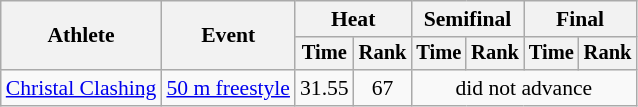<table class=wikitable style="font-size:90%">
<tr>
<th rowspan="2">Athlete</th>
<th rowspan="2">Event</th>
<th colspan="2">Heat</th>
<th colspan="2">Semifinal</th>
<th colspan="2">Final</th>
</tr>
<tr style="font-size:95%">
<th>Time</th>
<th>Rank</th>
<th>Time</th>
<th>Rank</th>
<th>Time</th>
<th>Rank</th>
</tr>
<tr align=center>
<td align=left><a href='#'>Christal Clashing</a></td>
<td align=left><a href='#'>50 m freestyle</a></td>
<td>31.55</td>
<td>67</td>
<td colspan=4>did not advance</td>
</tr>
</table>
